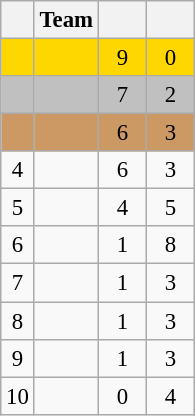<table class=wikitable style="text-align:center; font-size:95%">
<tr>
<th></th>
<th>Team</th>
<th width=25></th>
<th width=25></th>
</tr>
<tr style="background:gold;">
<td></td>
<td align=left></td>
<td>9</td>
<td>0</td>
</tr>
<tr bgcolor=#C0C0C0>
<td></td>
<td align=left></td>
<td>7</td>
<td>2</td>
</tr>
<tr bgcolor=#CC9965>
<td></td>
<td align=left></td>
<td>6</td>
<td>3</td>
</tr>
<tr>
<td>4</td>
<td align=left></td>
<td>6</td>
<td>3</td>
</tr>
<tr>
<td>5</td>
<td align=left></td>
<td>4</td>
<td>5</td>
</tr>
<tr>
<td>6</td>
<td align=left></td>
<td>1</td>
<td>8</td>
</tr>
<tr>
<td>7</td>
<td align=left></td>
<td>1</td>
<td>3</td>
</tr>
<tr>
<td>8</td>
<td align=left></td>
<td>1</td>
<td>3</td>
</tr>
<tr>
<td>9</td>
<td align=left></td>
<td>1</td>
<td>3</td>
</tr>
<tr>
<td>10</td>
<td align=left></td>
<td>0</td>
<td>4</td>
</tr>
</table>
